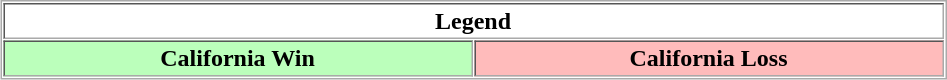<table border="1" cellpadding="2" cellspacing="1" style="margin:auto; border:1px solid #aaa;">
<tr>
<th colspan="2">Legend</th>
</tr>
<tr>
<th style="background:#bfb; width:307px;">California Win</th>
<th style="background:#fbb; width:307px;">California Loss</th>
</tr>
</table>
